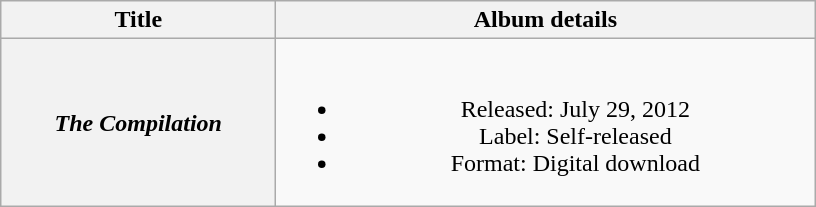<table class="wikitable plainrowheaders" border="1" style="text-align:center">
<tr>
<th scope="col" style="width:11em;">Title</th>
<th scope="col" style="width:22em;">Album details</th>
</tr>
<tr>
<th scope="row"><em>The Compilation</em></th>
<td><br><ul><li>Released: July 29, 2012</li><li>Label: Self-released</li><li>Format: Digital download</li></ul></td>
</tr>
</table>
